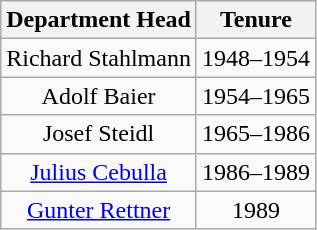<table class="wikitable" style="text-align: center;">
<tr>
<th>Department Head</th>
<th>Tenure</th>
</tr>
<tr>
<td>Richard Stahlmann</td>
<td>1948–1954</td>
</tr>
<tr>
<td>Adolf Baier</td>
<td>1954–1965</td>
</tr>
<tr>
<td>Josef Steidl</td>
<td>1965–1986</td>
</tr>
<tr>
<td><a href='#'>Julius Cebulla</a></td>
<td>1986–1989</td>
</tr>
<tr>
<td><a href='#'>Gunter Rettner</a></td>
<td>1989</td>
</tr>
</table>
